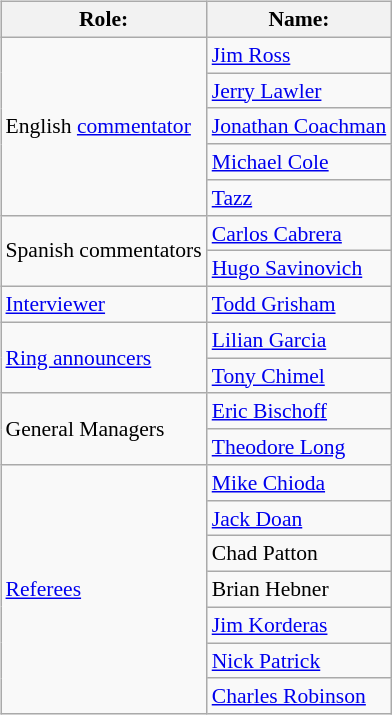<table class=wikitable style="font-size:90%; margin: 0.5em 0 0.5em 1em; float: right; clear: right;">
<tr>
<th>Role:</th>
<th>Name:</th>
</tr>
<tr>
<td rowspan=5>English <a href='#'>commentator</a></td>
<td><a href='#'>Jim Ross</a> </td>
</tr>
<tr>
<td><a href='#'>Jerry Lawler</a> </td>
</tr>
<tr>
<td><a href='#'>Jonathan Coachman</a> </td>
</tr>
<tr>
<td><a href='#'>Michael Cole</a> </td>
</tr>
<tr>
<td><a href='#'>Tazz</a> </td>
</tr>
<tr>
<td rowspan=2>Spanish commentators</td>
<td><a href='#'>Carlos Cabrera</a></td>
</tr>
<tr>
<td><a href='#'>Hugo Savinovich</a></td>
</tr>
<tr>
<td><a href='#'>Interviewer</a></td>
<td><a href='#'>Todd Grisham</a></td>
</tr>
<tr>
<td rowspan=2><a href='#'>Ring announcers</a></td>
<td><a href='#'>Lilian Garcia</a><br></td>
</tr>
<tr>
<td><a href='#'>Tony Chimel</a></td>
</tr>
<tr>
<td rowspan=2>General Managers</td>
<td><a href='#'>Eric Bischoff</a> </td>
</tr>
<tr>
<td><a href='#'>Theodore Long</a><br></td>
</tr>
<tr>
<td rowspan=7><a href='#'>Referees</a></td>
<td><a href='#'>Mike Chioda</a> </td>
</tr>
<tr>
<td><a href='#'>Jack Doan</a> </td>
</tr>
<tr>
<td>Chad Patton </td>
</tr>
<tr>
<td>Brian Hebner </td>
</tr>
<tr>
<td><a href='#'>Jim Korderas</a> </td>
</tr>
<tr>
<td><a href='#'>Nick Patrick</a> </td>
</tr>
<tr>
<td><a href='#'>Charles Robinson</a> </td>
</tr>
</table>
